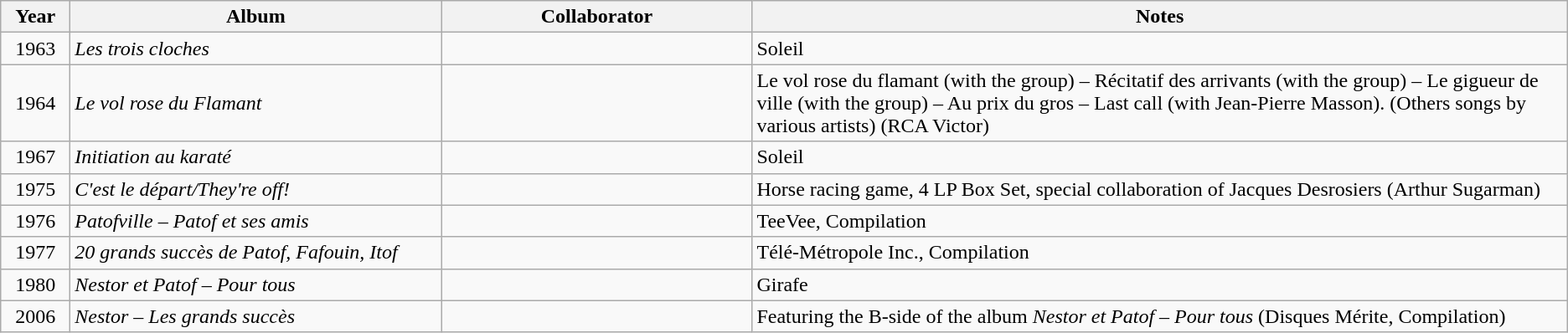<table class="wikitable sortable">
<tr>
<th style="width:3em">Year</th>
<th style="width:18em">Album</th>
<th style="width:15em">Collaborator</th>
<th class="unsortable">Notes</th>
</tr>
<tr>
<td align="center">1963</td>
<td><em>Les trois cloches</em></td>
<td align="center"></td>
<td>Soleil</td>
</tr>
<tr>
<td align="center">1964</td>
<td><em>Le vol rose du Flamant</em></td>
<td align="center"></td>
<td>Le vol rose du flamant (with the group) – Récitatif des arrivants (with the group) – Le gigueur de ville (with the group) – Au prix du gros – Last call (with Jean-Pierre Masson). (Others songs by various artists) (RCA Victor)</td>
</tr>
<tr>
<td align="center">1967</td>
<td><em>Initiation au karaté</em></td>
<td align="center"></td>
<td>Soleil</td>
</tr>
<tr>
<td align="center">1975</td>
<td><em>C'est le départ/They're off!</em></td>
<td align="center"></td>
<td>Horse racing game, 4 LP Box Set, special collaboration of Jacques Desrosiers (Arthur Sugarman)</td>
</tr>
<tr>
<td align="center">1976</td>
<td><em>Patofville – Patof et ses amis</em></td>
<td align="center"></td>
<td>TeeVee, Compilation</td>
</tr>
<tr>
<td align="center">1977</td>
<td><em>20 grands succès de Patof, Fafouin, Itof</em></td>
<td align="center"></td>
<td>Télé-Métropole Inc., Compilation</td>
</tr>
<tr>
<td align="center">1980</td>
<td><em>Nestor et Patof – Pour tous</em></td>
<td align="center"></td>
<td>Girafe</td>
</tr>
<tr>
<td align="center">2006</td>
<td><em>Nestor – Les grands succès</em></td>
<td align="center"></td>
<td>Featuring the B-side of the album <em>Nestor et Patof – Pour tous</em> (Disques Mérite, Compilation)</td>
</tr>
</table>
